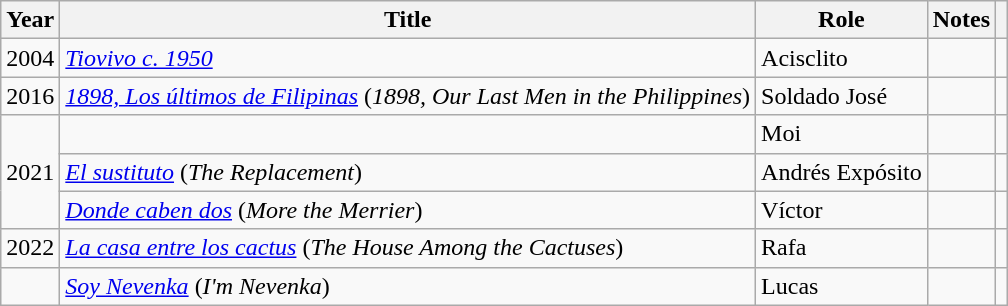<table class="wikitable">
<tr>
<th>Year</th>
<th>Title</th>
<th>Role</th>
<th>Notes</th>
<th></th>
</tr>
<tr>
<td align = "center">2004</td>
<td><em><a href='#'>Tiovivo c. 1950</a></em></td>
<td>Acisclito</td>
<td></td>
<td align = "center"></td>
</tr>
<tr>
<td align = "center">2016</td>
<td><em><a href='#'>1898, Los últimos de Filipinas</a></em> (<em>1898, Our Last Men in the Philippines</em>)</td>
<td>Soldado José</td>
<td></td>
<td align = "center"></td>
</tr>
<tr>
<td align = "center" rowspan = "3">2021</td>
<td><em></em></td>
<td>Moi</td>
<td></td>
<td align = "center"></td>
</tr>
<tr>
<td><em><a href='#'>El sustituto</a></em> (<em>The Replacement</em>)</td>
<td>Andrés Expósito</td>
<td></td>
<td align = "center"></td>
</tr>
<tr>
<td><em><a href='#'>Donde caben dos</a></em> (<em>More the Merrier</em>)</td>
<td>Víctor</td>
<td></td>
<td align = "center"></td>
</tr>
<tr>
<td align = "center">2022</td>
<td><em><a href='#'>La casa entre los cactus</a></em> (<em>The House Among the Cactuses</em>)</td>
<td>Rafa</td>
<td></td>
<td align = "center"></td>
</tr>
<tr>
<td></td>
<td><em><a href='#'>Soy Nevenka</a></em> (<em>I'm Nevenka</em>)</td>
<td>Lucas</td>
<td></td>
<td></td>
</tr>
</table>
